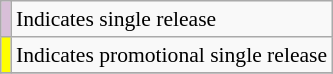<table class="wikitable" style="font-size:90%;">
<tr>
<td style="background-color:#D8BFD8"></td>
<td>Indicates single release</td>
</tr>
<tr>
<td style="background-color:#ffff00"></td>
<td>Indicates promotional single release</td>
</tr>
<tr>
</tr>
</table>
